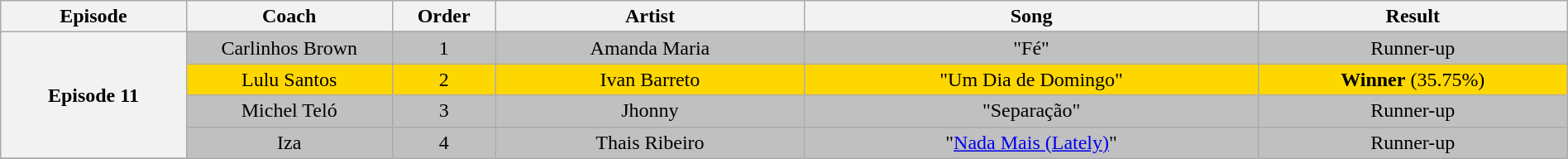<table class="wikitable" style="text-align:center; width:100%;">
<tr>
<th scope="col" width="09%">Episode</th>
<th scope="col" width="10%">Coach</th>
<th scope="col" width="05%">Order</th>
<th scope="col" width="15%">Artist</th>
<th scope="col" width="22%">Song</th>
<th scope="col" width="15%">Result</th>
</tr>
<tr>
<th scope="col" rowspan=5>Episode 11<br></th>
</tr>
<tr bgcolor="C0C0C0">
<td>Carlinhos Brown</td>
<td>1</td>
<td>Amanda Maria</td>
<td>"Fé"</td>
<td>Runner-up</td>
</tr>
<tr bgcolor="FFD700">
<td>Lulu Santos</td>
<td>2</td>
<td>Ivan Barreto</td>
<td>"Um Dia de Domingo"</td>
<td><strong>Winner</strong> (35.75%)</td>
</tr>
<tr bgcolor="C0C0C0">
<td>Michel Teló</td>
<td>3</td>
<td>Jhonny</td>
<td>"Separação"</td>
<td>Runner-up</td>
</tr>
<tr bgcolor="C0C0C0">
<td>Iza</td>
<td>4</td>
<td>Thais Ribeiro</td>
<td>"<a href='#'>Nada Mais (Lately)</a>"</td>
<td>Runner-up</td>
</tr>
<tr>
</tr>
</table>
